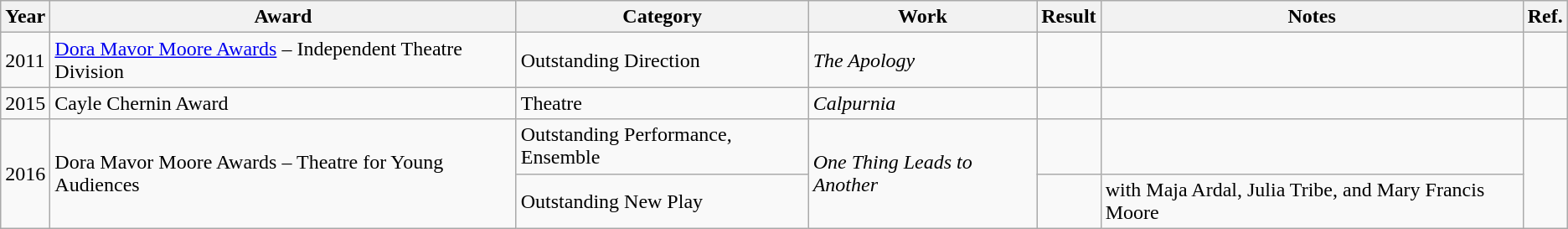<table class="wikitable">
<tr>
<th>Year</th>
<th>Award</th>
<th>Category</th>
<th>Work</th>
<th>Result</th>
<th>Notes</th>
<th>Ref.</th>
</tr>
<tr>
<td>2011</td>
<td><a href='#'>Dora Mavor Moore Awards</a> – Independent Theatre Division</td>
<td>Outstanding Direction</td>
<td><em>The Apology</em></td>
<td></td>
<td></td>
<td></td>
</tr>
<tr>
<td>2015</td>
<td>Cayle Chernin Award</td>
<td>Theatre</td>
<td><em>Calpurnia</em></td>
<td></td>
<td></td>
<td></td>
</tr>
<tr>
<td rowspan="2">2016</td>
<td rowspan="2">Dora Mavor Moore Awards – Theatre for Young Audiences</td>
<td>Outstanding Performance, Ensemble</td>
<td rowspan="2"><em>One Thing Leads to Another</em></td>
<td></td>
<td></td>
<td rowspan="2"></td>
</tr>
<tr>
<td>Outstanding New Play</td>
<td></td>
<td>with Maja Ardal, Julia Tribe, and Mary Francis Moore</td>
</tr>
</table>
